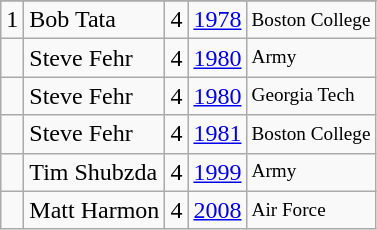<table class="wikitable">
<tr>
</tr>
<tr>
<td>1</td>
<td>Bob Tata</td>
<td>4</td>
<td><a href='#'>1978</a></td>
<td style="font-size:80%;">Boston College</td>
</tr>
<tr>
<td></td>
<td>Steve Fehr</td>
<td>4</td>
<td><a href='#'>1980</a></td>
<td style="font-size:80%;">Army</td>
</tr>
<tr>
<td></td>
<td>Steve Fehr</td>
<td>4</td>
<td><a href='#'>1980</a></td>
<td style="font-size:80%;">Georgia Tech</td>
</tr>
<tr>
<td></td>
<td>Steve Fehr</td>
<td>4</td>
<td><a href='#'>1981</a></td>
<td style="font-size:80%;">Boston College</td>
</tr>
<tr>
<td></td>
<td>Tim Shubzda</td>
<td>4</td>
<td><a href='#'>1999</a></td>
<td style="font-size:80%;">Army</td>
</tr>
<tr>
<td></td>
<td>Matt Harmon</td>
<td>4</td>
<td><a href='#'>2008</a></td>
<td style="font-size:80%;">Air Force</td>
</tr>
</table>
